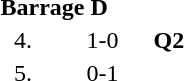<table style="text-align:center">
<tr>
<td colspan=4 align=left><strong>Barrage D</strong></td>
</tr>
<tr>
<td width=30>4.</td>
<td align=left></td>
<td width=60>1-0</td>
<td><strong>Q2</strong></td>
</tr>
<tr>
<td>5.</td>
<td align=left></td>
<td>0-1</td>
<td></td>
</tr>
</table>
